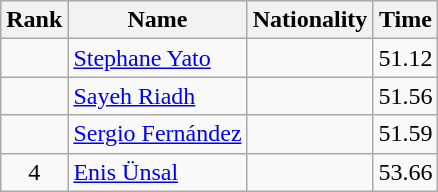<table class="wikitable sortable"  style="text-align:center">
<tr>
<th>Rank</th>
<th>Name</th>
<th>Nationality</th>
<th>Time</th>
</tr>
<tr>
<td></td>
<td align=left><a href='#'>Stephane Yato</a></td>
<td align=left></td>
<td>51.12</td>
</tr>
<tr>
<td></td>
<td align=left><a href='#'>Sayeh Riadh</a></td>
<td align=left></td>
<td>51.56</td>
</tr>
<tr>
<td></td>
<td align=left><a href='#'>Sergio Fernández</a></td>
<td align=left></td>
<td>51.59</td>
</tr>
<tr>
<td>4</td>
<td align=left><a href='#'>Enis Ünsal</a></td>
<td align=left></td>
<td>53.66</td>
</tr>
</table>
